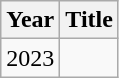<table class="wikitable sortable">
<tr>
<th>Year</th>
<th>Title</th>
</tr>
<tr>
<td>2023</td>
<td><em></em></td>
</tr>
</table>
